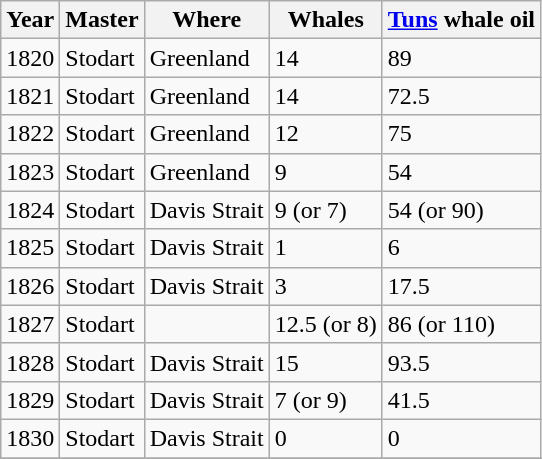<table class="sortable wikitable">
<tr>
<th>Year</th>
<th>Master</th>
<th>Where</th>
<th>Whales</th>
<th><a href='#'>Tuns</a> whale oil</th>
</tr>
<tr>
<td>1820</td>
<td>Stodart</td>
<td>Greenland</td>
<td>14</td>
<td>89</td>
</tr>
<tr>
<td>1821</td>
<td>Stodart</td>
<td>Greenland</td>
<td>14</td>
<td>72.5</td>
</tr>
<tr>
<td>1822</td>
<td>Stodart</td>
<td>Greenland</td>
<td>12</td>
<td>75</td>
</tr>
<tr>
<td>1823</td>
<td>Stodart</td>
<td>Greenland</td>
<td>9</td>
<td>54</td>
</tr>
<tr>
<td>1824</td>
<td>Stodart</td>
<td>Davis Strait</td>
<td>9 (or 7)</td>
<td>54 (or 90)</td>
</tr>
<tr>
<td>1825</td>
<td>Stodart</td>
<td>Davis Strait</td>
<td>1</td>
<td>6</td>
</tr>
<tr>
<td>1826</td>
<td>Stodart</td>
<td>Davis Strait</td>
<td>3</td>
<td>17.5</td>
</tr>
<tr>
<td>1827</td>
<td>Stodart</td>
<td></td>
<td>12.5 (or 8)</td>
<td>86 (or 110)</td>
</tr>
<tr>
<td>1828</td>
<td>Stodart</td>
<td>Davis Strait</td>
<td>15</td>
<td>93.5</td>
</tr>
<tr>
<td>1829</td>
<td>Stodart</td>
<td>Davis Strait</td>
<td>7 (or 9)</td>
<td>41.5</td>
</tr>
<tr>
<td>1830</td>
<td>Stodart</td>
<td>Davis Strait</td>
<td>0</td>
<td>0</td>
</tr>
<tr>
</tr>
</table>
